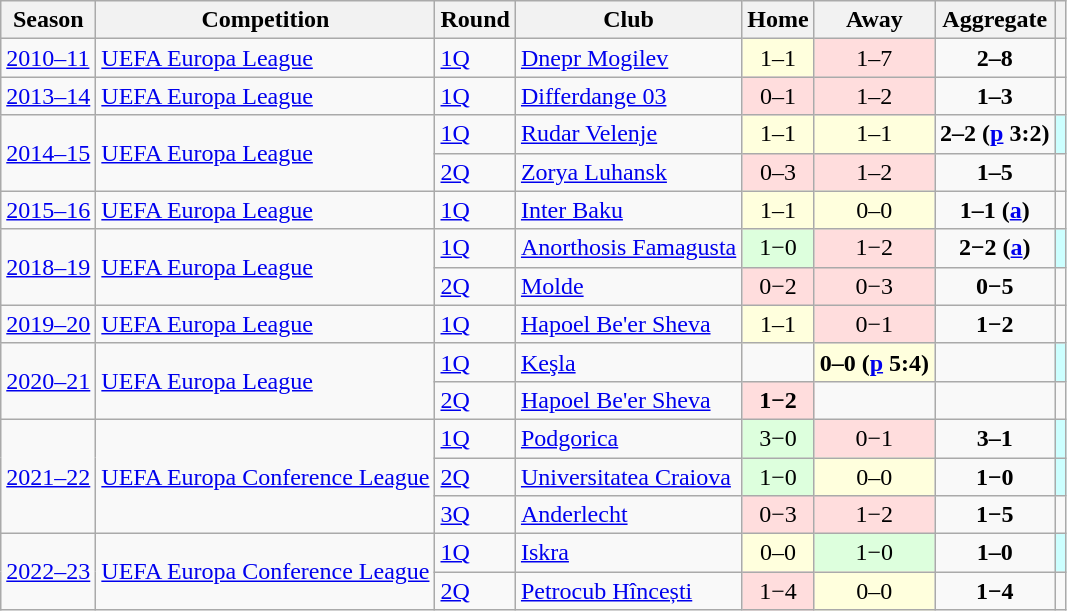<table class="wikitable">
<tr>
<th>Season</th>
<th>Competition</th>
<th>Round</th>
<th>Club</th>
<th>Home</th>
<th>Away</th>
<th>Aggregate</th>
<th></th>
</tr>
<tr>
<td><a href='#'>2010–11</a></td>
<td><a href='#'>UEFA Europa League</a></td>
<td><a href='#'>1Q</a></td>
<td> <a href='#'>Dnepr Mogilev</a></td>
<td style="text-align:center; background:#ffd;">1–1</td>
<td style="text-align:center; background:#fdd;">1–7</td>
<td style="text-align:center;"><strong>2–8</strong></td>
<td style="text-align:center;"></td>
</tr>
<tr>
<td><a href='#'>2013–14</a></td>
<td><a href='#'>UEFA Europa League</a></td>
<td><a href='#'>1Q</a></td>
<td> <a href='#'>Differdange 03</a></td>
<td style="text-align:center; background:#fdd;">0–1</td>
<td style="text-align:center; background:#fdd;">1–2</td>
<td style="text-align:center;"><strong>1–3</strong></td>
<td style="text-align:center;"></td>
</tr>
<tr>
<td rowspan="2"><a href='#'>2014–15</a></td>
<td rowspan="2"><a href='#'>UEFA Europa League</a></td>
<td><a href='#'>1Q</a></td>
<td> <a href='#'>Rudar Velenje</a></td>
<td style="text-align:center; background:#ffd;">1–1</td>
<td style="text-align:center; background:#ffd;">1–1</td>
<td style="text-align:center;"><strong>2–2 (<a href='#'>p</a> 3:2)</strong></td>
<td style="background:#cff;" align="center;"></td>
</tr>
<tr>
<td><a href='#'>2Q</a></td>
<td> <a href='#'>Zorya Luhansk</a></td>
<td style="text-align:center; background:#fdd;">0–3</td>
<td style="text-align:center; background:#fdd;">1–2</td>
<td style="text-align:center;"><strong>1–5</strong></td>
<td style="text-align:center;"></td>
</tr>
<tr>
<td><a href='#'>2015–16</a></td>
<td><a href='#'>UEFA Europa League</a></td>
<td><a href='#'>1Q</a></td>
<td> <a href='#'>Inter Baku</a></td>
<td style="text-align:center; background:#ffd;">1–1</td>
<td style="text-align:center; background:#ffd;">0–0</td>
<td style="text-align:center;"><strong>1–1 (<a href='#'>a</a>)</strong></td>
<td style="text-align:center;"></td>
</tr>
<tr>
<td rowspan="2"><a href='#'>2018–19</a></td>
<td rowspan="2"><a href='#'>UEFA Europa League</a></td>
<td><a href='#'>1Q</a></td>
<td> <a href='#'>Anorthosis Famagusta</a></td>
<td style="text-align:center; background:#dfd;">1−0</td>
<td style="text-align:center; background:#fdd;">1−2</td>
<td style="text-align:center;"><strong>2−2 (<a href='#'>a</a>)</strong></td>
<td style="background:#cff;" align="center;"></td>
</tr>
<tr>
<td><a href='#'>2Q</a></td>
<td> <a href='#'>Molde</a></td>
<td style="text-align:center; background:#fdd;">0−2</td>
<td style="text-align:center; background:#fdd;">0−3</td>
<td style="text-align:center;"><strong>0−5</strong></td>
<td style="text-align:center;"></td>
</tr>
<tr>
<td><a href='#'>2019–20</a></td>
<td><a href='#'>UEFA Europa League</a></td>
<td><a href='#'>1Q</a></td>
<td> <a href='#'>Hapoel Be'er Sheva</a></td>
<td style="text-align:center; background:#ffd;">1–1</td>
<td style="text-align:center; background:#fdd;">0−1</td>
<td style="text-align:center;"><strong>1−2</strong></td>
<td style="text-align:center;"></td>
</tr>
<tr>
<td rowspan="2"><a href='#'>2020–21</a></td>
<td rowspan="2"><a href='#'>UEFA Europa League</a></td>
<td><a href='#'>1Q</a></td>
<td> <a href='#'>Keşla</a></td>
<td></td>
<td style="text-align:center; background:#ffd;"><strong>0–0 (<a href='#'>p</a> 5:4)</strong></td>
<td></td>
<td style="background:#cff;" align="center;"></td>
</tr>
<tr>
<td><a href='#'>2Q</a></td>
<td> <a href='#'>Hapoel Be'er Sheva</a></td>
<td style="text-align:center; background:#fdd;"><strong>1−2</strong></td>
<td></td>
<td></td>
<td style="text-align:center;"></td>
</tr>
<tr>
<td rowspan="3"><a href='#'>2021–22</a></td>
<td rowspan="3"><a href='#'>UEFA Europa Conference League</a></td>
<td><a href='#'>1Q</a></td>
<td> <a href='#'>Podgorica</a></td>
<td style="text-align:center; background:#dfd;">3−0 </td>
<td style="text-align:center; background:#fdd;">0−1</td>
<td style="text-align:center;"><strong>3–1</strong></td>
<td style="background:#cff;" align="center;"></td>
</tr>
<tr>
<td><a href='#'>2Q</a></td>
<td> <a href='#'>Universitatea Craiova</a></td>
<td style="text-align:center; background:#dfd;">1−0</td>
<td style="text-align:center; background:#ffd;">0–0</td>
<td style="text-align:center;"><strong>1−0</strong></td>
<td style="background:#cff;" align="center;"></td>
</tr>
<tr>
<td><a href='#'>3Q</a></td>
<td> <a href='#'>Anderlecht</a></td>
<td style="text-align:center; background:#fdd;">0−3</td>
<td style="text-align:center; background:#fdd;">1−2</td>
<td style="text-align:center;"><strong>1−5</strong></td>
<td style="text-align:center;"></td>
</tr>
<tr>
<td rowspan="2"><a href='#'>2022–23</a></td>
<td rowspan="2"><a href='#'>UEFA Europa Conference League</a></td>
<td><a href='#'>1Q</a></td>
<td> <a href='#'>Iskra</a></td>
<td style="text-align:center; background:#ffd;">0–0</td>
<td style="text-align:center; background:#dfd;">1−0</td>
<td style="text-align:center;"><strong>1–0</strong></td>
<td style="background:#cff;" align="center;"></td>
</tr>
<tr>
<td><a href='#'>2Q</a></td>
<td> <a href='#'>Petrocub Hîncești</a></td>
<td style="text-align:center; background:#fdd;">1−4</td>
<td style="text-align:center; background:#ffd;">0–0</td>
<td style="text-align:center;"><strong>1−4</strong></td>
<td style="text-align:center;"></td>
</tr>
</table>
